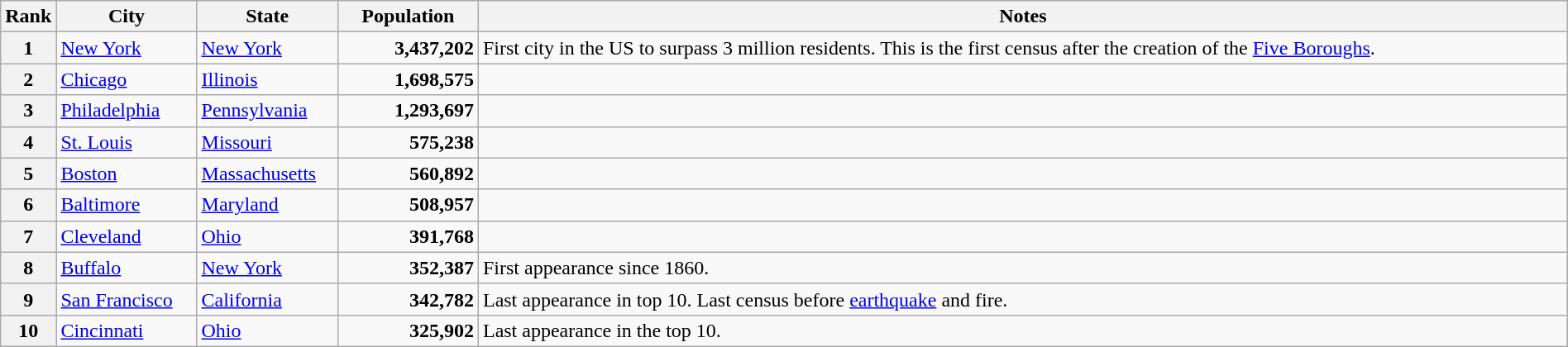<table class="wikitable plainrowheaders" style="width:100%">
<tr>
<th scope="col" style="width:3%;">Rank</th>
<th scope="col" style="width:9%;">City</th>
<th scope="col" style="width:9%;">State</th>
<th scope="col" style="width:9%;">Population</th>
<th scope="col" style="width:70%;">Notes</th>
</tr>
<tr>
<th scope="row">1</th>
<td><a href='#'>New York</a></td>
<td><a href='#'>New York</a></td>
<td align="right"><strong>3,437,202</strong></td>
<td>First city in the US to surpass 3 million residents. This is the first census after the creation of the <a href='#'>Five Boroughs</a>.</td>
</tr>
<tr>
<th scope="row">2</th>
<td><a href='#'>Chicago</a></td>
<td><a href='#'>Illinois</a></td>
<td align="right"><strong>1,698,575</strong></td>
<td></td>
</tr>
<tr>
<th scope="row">3</th>
<td><a href='#'>Philadelphia</a></td>
<td><a href='#'>Pennsylvania</a></td>
<td align="right"><strong>1,293,697</strong></td>
<td></td>
</tr>
<tr>
<th scope="row">4</th>
<td><a href='#'>St. Louis</a></td>
<td><a href='#'>Missouri</a></td>
<td align="right"><strong>575,238</strong></td>
<td></td>
</tr>
<tr>
<th scope="row">5</th>
<td><a href='#'>Boston</a></td>
<td><a href='#'>Massachusetts</a></td>
<td align="right"><strong>560,892</strong></td>
<td></td>
</tr>
<tr>
<th scope="row">6</th>
<td><a href='#'>Baltimore</a></td>
<td><a href='#'>Maryland</a></td>
<td align="right"><strong>508,957</strong></td>
<td></td>
</tr>
<tr>
<th scope="row">7</th>
<td><a href='#'>Cleveland</a></td>
<td><a href='#'>Ohio</a></td>
<td align="right"><strong>391,768</strong></td>
<td></td>
</tr>
<tr>
<th scope="row">8</th>
<td><a href='#'>Buffalo</a></td>
<td><a href='#'>New York</a></td>
<td align="right"><strong>352,387</strong></td>
<td>First appearance since 1860.</td>
</tr>
<tr>
<th scope="row">9</th>
<td><a href='#'>San Francisco</a></td>
<td><a href='#'>California</a></td>
<td align="right"><strong>342,782</strong></td>
<td>Last appearance in top 10. Last census before <a href='#'>earthquake</a> and fire.</td>
</tr>
<tr>
<th scope="row">10</th>
<td><a href='#'>Cincinnati</a></td>
<td><a href='#'>Ohio</a></td>
<td align="right"><strong>325,902</strong></td>
<td>Last appearance in the top 10.</td>
</tr>
</table>
